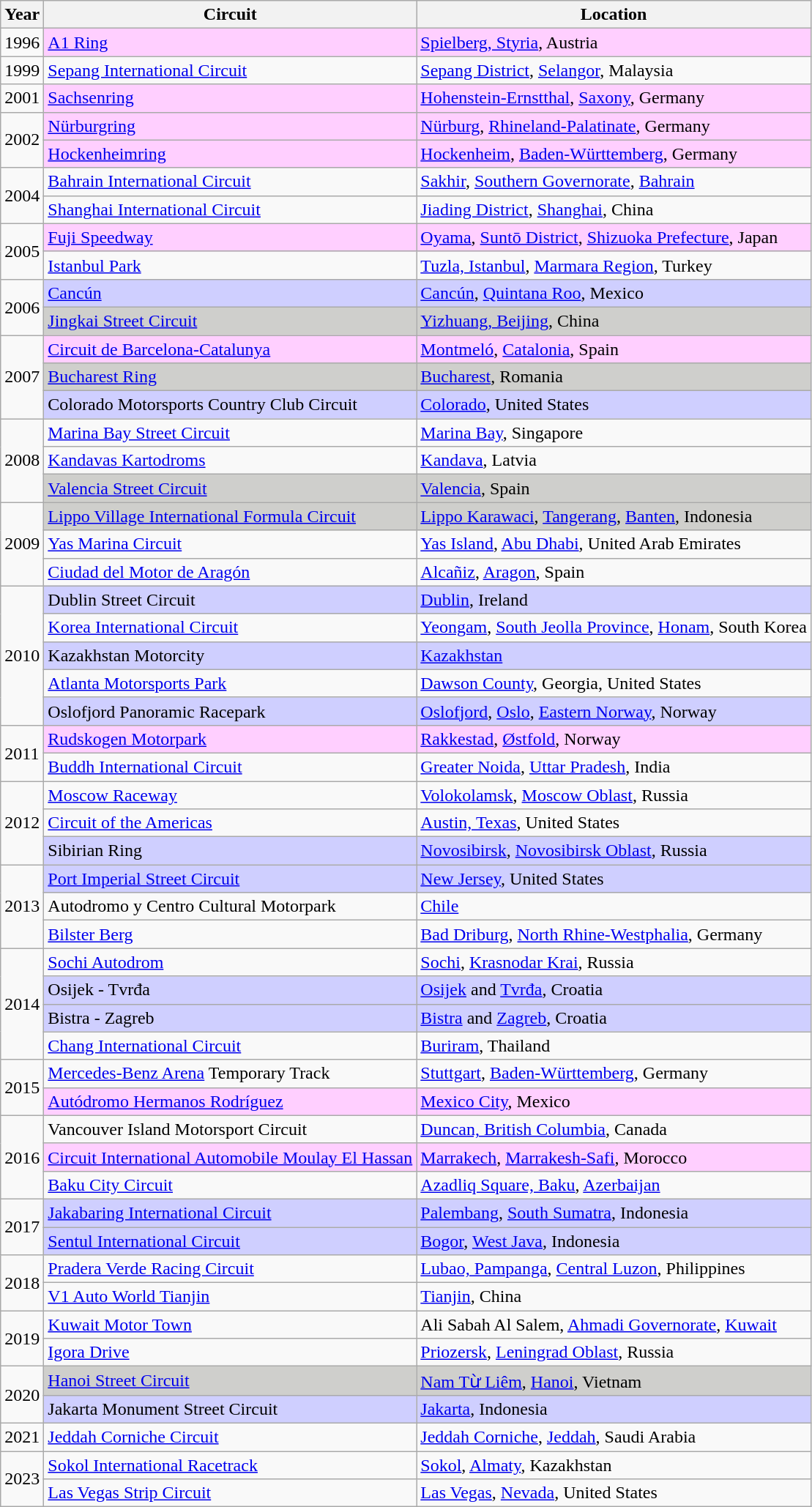<table class="wikitable">
<tr>
<th>Year</th>
<th>Circuit</th>
<th>Location</th>
</tr>
<tr>
<td>1996</td>
<td style="background:#FFCFFF;"> <a href='#'>A1 Ring</a></td>
<td style="background:#FFCFFF;"><a href='#'>Spielberg, Styria</a>, Austria</td>
</tr>
<tr>
<td>1999</td>
<td> <a href='#'>Sepang International Circuit</a></td>
<td><a href='#'>Sepang District</a>, <a href='#'>Selangor</a>, Malaysia</td>
</tr>
<tr>
<td>2001</td>
<td style="background:#FFCFFF;"> <a href='#'>Sachsenring</a></td>
<td style="background:#FFCFFF;"><a href='#'>Hohenstein-Ernstthal</a>, <a href='#'>Saxony</a>, Germany</td>
</tr>
<tr>
<td rowspan="2">2002</td>
<td style="background:#FFCFFF;"> <a href='#'>Nürburgring</a></td>
<td style="background:#FFCFFF;"><a href='#'>Nürburg</a>, <a href='#'>Rhineland-Palatinate</a>, Germany</td>
</tr>
<tr>
<td style="background:#FFCFFF;"> <a href='#'>Hockenheimring</a></td>
<td style="background:#FFCFFF;"><a href='#'>Hockenheim</a>, <a href='#'>Baden-Württemberg</a>, Germany</td>
</tr>
<tr>
<td rowspan="2">2004</td>
<td> <a href='#'>Bahrain International Circuit</a></td>
<td><a href='#'>Sakhir</a>, <a href='#'>Southern Governorate</a>, <a href='#'>Bahrain</a></td>
</tr>
<tr>
<td> <a href='#'>Shanghai International Circuit</a></td>
<td><a href='#'>Jiading District</a>, <a href='#'>Shanghai</a>, China</td>
</tr>
<tr>
<td rowspan="2">2005</td>
<td style="background:#FFCFFF;"> <a href='#'>Fuji Speedway</a></td>
<td style="background:#FFCFFF;"><a href='#'>Oyama</a>, <a href='#'>Suntō District</a>, <a href='#'>Shizuoka Prefecture</a>, Japan</td>
</tr>
<tr>
<td> <a href='#'>Istanbul Park</a></td>
<td><a href='#'>Tuzla, Istanbul</a>, <a href='#'>Marmara Region</a>, Turkey</td>
</tr>
<tr>
<td rowspan="2">2006</td>
<td style="background:#CFCFFF;"> <a href='#'>Cancún</a></td>
<td style="background:#CFCFFF;"><a href='#'>Cancún</a>, <a href='#'>Quintana Roo</a>, Mexico</td>
</tr>
<tr>
<td style="background:#CFCFCC;"> <a href='#'>Jingkai Street Circuit</a></td>
<td style="background:#CFCFCC;"><a href='#'>Yizhuang, Beijing</a>, China</td>
</tr>
<tr>
<td rowspan="3">2007</td>
<td style="background:#FFCFFF;"> <a href='#'>Circuit de Barcelona-Catalunya</a></td>
<td style="background:#FFCFFF;"><a href='#'>Montmeló</a>, <a href='#'>Catalonia</a>, Spain</td>
</tr>
<tr>
<td style="background:#CFCFCC;"> <a href='#'>Bucharest Ring</a></td>
<td style="background:#CFCFCC;"><a href='#'>Bucharest</a>, Romania</td>
</tr>
<tr>
<td style="background:#CFCFFF;"> Colorado Motorsports Country Club Circuit</td>
<td style="background:#CFCFFF;"><a href='#'>Colorado</a>, United States</td>
</tr>
<tr>
<td rowspan="3">2008</td>
<td> <a href='#'>Marina Bay Street Circuit</a></td>
<td><a href='#'>Marina Bay</a>, Singapore</td>
</tr>
<tr>
<td> <a href='#'>Kandavas Kartodroms</a></td>
<td><a href='#'>Kandava</a>, Latvia</td>
</tr>
<tr>
<td style="background:#CFCFCC;"> <a href='#'>Valencia Street Circuit</a></td>
<td style="background:#CFCFCC;"><a href='#'>Valencia</a>, Spain</td>
</tr>
<tr>
<td rowspan="3">2009</td>
<td style="background:#CFCFCC;"> <a href='#'>Lippo Village International Formula Circuit</a></td>
<td style="background:#CFCFCC;"><a href='#'>Lippo Karawaci</a>, <a href='#'>Tangerang</a>, <a href='#'>Banten</a>, Indonesia</td>
</tr>
<tr>
<td> <a href='#'>Yas Marina Circuit</a></td>
<td><a href='#'>Yas Island</a>, <a href='#'>Abu Dhabi</a>, United Arab Emirates</td>
</tr>
<tr>
<td> <a href='#'>Ciudad del Motor de Aragón</a></td>
<td><a href='#'>Alcañiz</a>, <a href='#'>Aragon</a>, Spain</td>
</tr>
<tr>
<td rowspan="5">2010</td>
<td style="background:#CFCFFF;"> Dublin Street Circuit</td>
<td style="background:#CFCFFF;"><a href='#'>Dublin</a>, Ireland</td>
</tr>
<tr>
<td> <a href='#'>Korea International Circuit</a></td>
<td><a href='#'>Yeongam</a>, <a href='#'>South Jeolla Province</a>, <a href='#'>Honam</a>, South Korea</td>
</tr>
<tr>
<td style="background:#CFCFFF;"> Kazakhstan Motorcity</td>
<td style="background:#CFCFFF;"><a href='#'>Kazakhstan</a></td>
</tr>
<tr>
<td> <a href='#'>Atlanta Motorsports Park</a></td>
<td><a href='#'>Dawson County</a>, Georgia, United States</td>
</tr>
<tr>
<td style="background:#CFCFFF;"> Oslofjord Panoramic Racepark</td>
<td style="background:#CFCFFF;"><a href='#'>Oslofjord</a>, <a href='#'>Oslo</a>, <a href='#'>Eastern Norway</a>, Norway</td>
</tr>
<tr>
<td rowspan="2">2011</td>
<td style="background:#FFCFFF;"> <a href='#'>Rudskogen Motorpark</a></td>
<td style="background:#FFCFFF;"><a href='#'>Rakkestad</a>, <a href='#'>Østfold</a>, Norway</td>
</tr>
<tr>
<td> <a href='#'>Buddh International Circuit</a></td>
<td><a href='#'>Greater Noida</a>, <a href='#'>Uttar Pradesh</a>, India</td>
</tr>
<tr>
<td rowspan="3">2012</td>
<td> <a href='#'>Moscow Raceway</a></td>
<td><a href='#'>Volokolamsk</a>, <a href='#'>Moscow Oblast</a>, Russia</td>
</tr>
<tr>
<td> <a href='#'>Circuit of the Americas</a></td>
<td><a href='#'>Austin, Texas</a>, United States</td>
</tr>
<tr>
<td style="background:#CFCFFF;"> Sibirian Ring</td>
<td style="background:#CFCFFF;"><a href='#'>Novosibirsk</a>, <a href='#'>Novosibirsk Oblast</a>, Russia</td>
</tr>
<tr>
<td rowspan="3">2013</td>
<td style="background:#CFCFFF;"> <a href='#'>Port Imperial Street Circuit</a></td>
<td style="background:#CFCFFF;"><a href='#'>New Jersey</a>, United States</td>
</tr>
<tr>
<td> Autodromo y Centro Cultural Motorpark</td>
<td><a href='#'>Chile</a></td>
</tr>
<tr>
<td> <a href='#'>Bilster Berg</a></td>
<td><a href='#'>Bad Driburg</a>, <a href='#'>North Rhine-Westphalia</a>, Germany</td>
</tr>
<tr>
<td rowspan="4">2014</td>
<td> <a href='#'>Sochi Autodrom</a></td>
<td><a href='#'>Sochi</a>, <a href='#'>Krasnodar Krai</a>, Russia</td>
</tr>
<tr>
<td style="background:#CFCFFF;"> Osijek - Tvrđa</td>
<td style="background:#CFCFFF;"><a href='#'>Osijek</a> and <a href='#'>Tvrđa</a>, Croatia</td>
</tr>
<tr>
<td style="background:#CFCFFF;"> Bistra - Zagreb</td>
<td style="background:#CFCFFF;"><a href='#'>Bistra</a> and <a href='#'>Zagreb</a>, Croatia</td>
</tr>
<tr>
<td> <a href='#'>Chang International Circuit</a></td>
<td><a href='#'>Buriram</a>, Thailand</td>
</tr>
<tr>
<td rowspan="2">2015</td>
<td> <a href='#'>Mercedes-Benz Arena</a> Temporary Track</td>
<td><a href='#'>Stuttgart</a>, <a href='#'>Baden-Württemberg</a>, Germany</td>
</tr>
<tr>
<td style="background:#FFCFFF;"> <a href='#'>Autódromo Hermanos Rodríguez</a></td>
<td style="background:#FFCFFF;"><a href='#'>Mexico City</a>, Mexico</td>
</tr>
<tr>
<td rowspan="3">2016</td>
<td> Vancouver Island Motorsport Circuit</td>
<td><a href='#'>Duncan, British Columbia</a>, Canada</td>
</tr>
<tr>
<td style="background:#FFCFFF;"> <a href='#'>Circuit International Automobile Moulay El Hassan</a></td>
<td style="background:#FFCFFF;"><a href='#'>Marrakech</a>, <a href='#'>Marrakesh-Safi</a>, Morocco</td>
</tr>
<tr>
<td> <a href='#'>Baku City Circuit</a></td>
<td><a href='#'>Azadliq Square, Baku</a>, <a href='#'>Azerbaijan</a></td>
</tr>
<tr>
<td rowspan="2">2017</td>
<td style="background:#cfcfff;"> <a href='#'>Jakabaring International Circuit</a></td>
<td style="background:#CFCFFF;"><a href='#'>Palembang</a>, <a href='#'>South Sumatra</a>, Indonesia</td>
</tr>
<tr>
<td style="background:#cfcfff;"> <a href='#'>Sentul International Circuit</a></td>
<td style="background:#CFCFFF;"><a href='#'>Bogor</a>, <a href='#'>West Java</a>, Indonesia</td>
</tr>
<tr>
<td rowspan="2">2018</td>
<td> <a href='#'>Pradera Verde Racing Circuit</a></td>
<td><a href='#'>Lubao, Pampanga</a>, <a href='#'>Central Luzon</a>, Philippines</td>
</tr>
<tr>
<td> <a href='#'>V1 Auto World Tianjin</a></td>
<td><a href='#'>Tianjin</a>, China</td>
</tr>
<tr>
<td rowspan="2">2019</td>
<td> <a href='#'>Kuwait Motor Town</a></td>
<td>Ali Sabah Al Salem, <a href='#'>Ahmadi Governorate</a>, <a href='#'>Kuwait</a></td>
</tr>
<tr>
<td> <a href='#'>Igora Drive</a></td>
<td><a href='#'>Priozersk</a>, <a href='#'>Leningrad Oblast</a>, Russia</td>
</tr>
<tr>
<td rowspan="2">2020</td>
<td style="background:#CFCFCC;"> <a href='#'>Hanoi Street Circuit</a></td>
<td style="background:#CFCFCC;"><a href='#'>Nam Từ Liêm</a>, <a href='#'>Hanoi</a>, Vietnam</td>
</tr>
<tr>
<td style="background:#cfcfff;"> Jakarta Monument Street Circuit</td>
<td style="background:#CFCFFF;"><a href='#'>Jakarta</a>, Indonesia</td>
</tr>
<tr>
<td>2021</td>
<td> <a href='#'>Jeddah Corniche Circuit</a></td>
<td><a href='#'>Jeddah Corniche</a>, <a href='#'>Jeddah</a>, Saudi Arabia</td>
</tr>
<tr>
<td rowspan="2">2023</td>
<td> <a href='#'>Sokol International Racetrack</a></td>
<td><a href='#'>Sokol</a>, <a href='#'>Almaty</a>, Kazakhstan</td>
</tr>
<tr>
<td> <a href='#'>Las Vegas Strip Circuit</a></td>
<td><a href='#'>Las Vegas</a>, <a href='#'>Nevada</a>, United States</td>
</tr>
</table>
